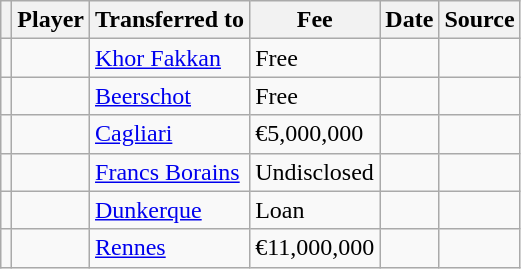<table class="wikitable plainrowheaders sortable">
<tr>
<th></th>
<th scope="col">Player</th>
<th>Transferred to</th>
<th style="width: 65px;">Fee</th>
<th scope="col">Date</th>
<th scope="col">Source</th>
</tr>
<tr>
<td align="center"></td>
<td></td>
<td> <a href='#'>Khor Fakkan</a></td>
<td>Free</td>
<td></td>
<td></td>
</tr>
<tr>
<td align="center"></td>
<td></td>
<td> <a href='#'>Beerschot</a></td>
<td>Free</td>
<td></td>
<td></td>
</tr>
<tr>
<td align="center"></td>
<td></td>
<td> <a href='#'>Cagliari</a></td>
<td>€5,000,000</td>
<td></td>
<td></td>
</tr>
<tr>
<td align="center"></td>
<td></td>
<td> <a href='#'>Francs Borains</a></td>
<td>Undisclosed</td>
<td></td>
<td></td>
</tr>
<tr>
<td align="center"></td>
<td></td>
<td> <a href='#'>Dunkerque</a></td>
<td>Loan</td>
<td></td>
<td></td>
</tr>
<tr>
<td align="center"></td>
<td></td>
<td> <a href='#'>Rennes</a></td>
<td>€11,000,000</td>
<td></td>
<td></td>
</tr>
</table>
